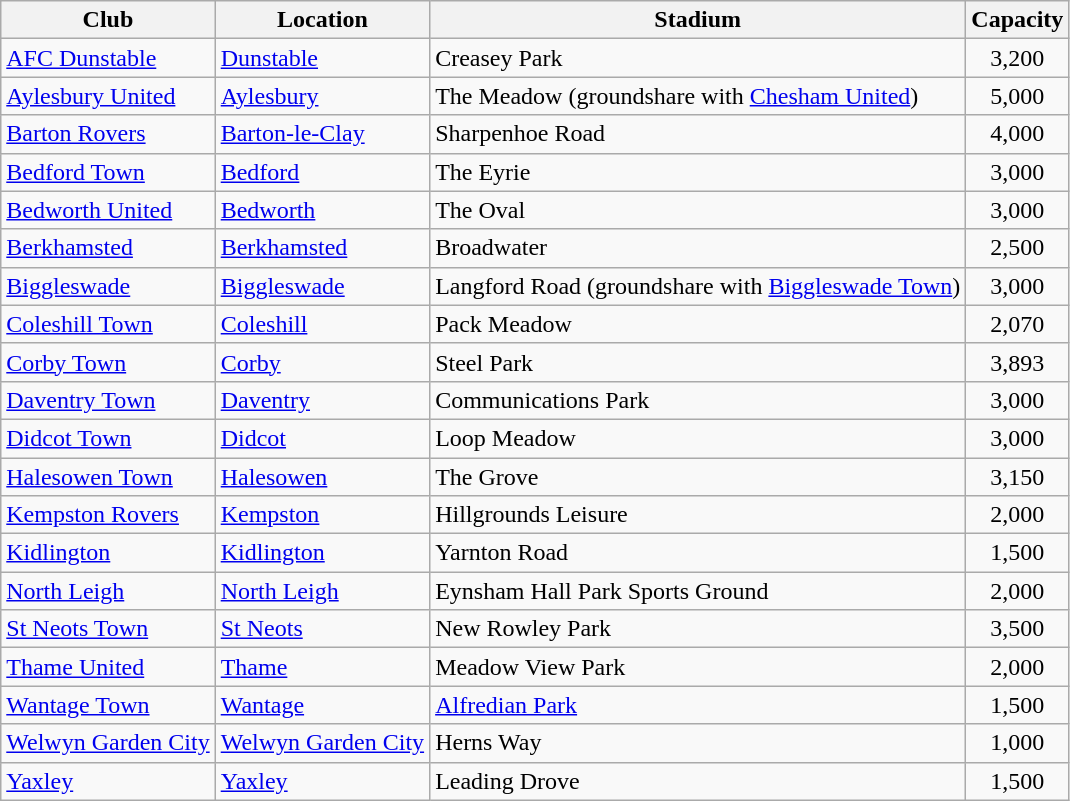<table class="wikitable sortable">
<tr>
<th>Club</th>
<th>Location</th>
<th>Stadium</th>
<th>Capacity</th>
</tr>
<tr>
<td><a href='#'>AFC Dunstable</a></td>
<td><a href='#'>Dunstable</a></td>
<td>Creasey Park</td>
<td align="center">3,200</td>
</tr>
<tr>
<td><a href='#'>Aylesbury United</a></td>
<td><a href='#'>Aylesbury</a></td>
<td>The Meadow (groundshare with <a href='#'>Chesham United</a>)</td>
<td align="center">5,000</td>
</tr>
<tr>
<td><a href='#'>Barton Rovers</a></td>
<td><a href='#'>Barton-le-Clay</a></td>
<td>Sharpenhoe Road</td>
<td align="center">4,000</td>
</tr>
<tr>
<td><a href='#'>Bedford Town</a></td>
<td><a href='#'>Bedford</a></td>
<td>The Eyrie</td>
<td align="center">3,000</td>
</tr>
<tr>
<td><a href='#'>Bedworth United</a></td>
<td><a href='#'>Bedworth</a></td>
<td>The Oval</td>
<td align="center">3,000</td>
</tr>
<tr>
<td><a href='#'>Berkhamsted</a></td>
<td><a href='#'>Berkhamsted</a></td>
<td>Broadwater</td>
<td align="center">2,500</td>
</tr>
<tr>
<td><a href='#'>Biggleswade</a></td>
<td><a href='#'>Biggleswade</a></td>
<td>Langford Road (groundshare with <a href='#'>Biggleswade Town</a>)</td>
<td align="center">3,000</td>
</tr>
<tr>
<td><a href='#'>Coleshill Town</a></td>
<td><a href='#'>Coleshill</a></td>
<td>Pack Meadow</td>
<td align="center">2,070</td>
</tr>
<tr>
<td><a href='#'>Corby Town</a></td>
<td><a href='#'>Corby</a></td>
<td>Steel Park</td>
<td align="center">3,893</td>
</tr>
<tr>
<td><a href='#'>Daventry Town</a></td>
<td><a href='#'>Daventry</a></td>
<td>Communications Park</td>
<td align="center">3,000</td>
</tr>
<tr>
<td><a href='#'>Didcot Town</a></td>
<td><a href='#'>Didcot</a></td>
<td>Loop Meadow</td>
<td align="center">3,000</td>
</tr>
<tr>
<td><a href='#'>Halesowen Town</a></td>
<td><a href='#'>Halesowen</a></td>
<td>The Grove</td>
<td align="center">3,150</td>
</tr>
<tr>
<td><a href='#'>Kempston Rovers</a></td>
<td><a href='#'>Kempston</a></td>
<td>Hillgrounds Leisure</td>
<td align="center">2,000</td>
</tr>
<tr>
<td><a href='#'>Kidlington</a></td>
<td><a href='#'>Kidlington</a></td>
<td>Yarnton Road</td>
<td align="center">1,500</td>
</tr>
<tr>
<td><a href='#'>North Leigh</a></td>
<td><a href='#'>North Leigh</a></td>
<td>Eynsham Hall Park Sports Ground</td>
<td align="center">2,000</td>
</tr>
<tr>
<td><a href='#'>St Neots Town</a></td>
<td><a href='#'>St Neots</a></td>
<td>New Rowley Park</td>
<td align="center">3,500</td>
</tr>
<tr>
<td><a href='#'>Thame United</a></td>
<td><a href='#'>Thame</a></td>
<td>Meadow View Park</td>
<td align="center">2,000</td>
</tr>
<tr>
<td><a href='#'>Wantage Town</a></td>
<td><a href='#'>Wantage</a></td>
<td><a href='#'>Alfredian Park</a></td>
<td align="center">1,500</td>
</tr>
<tr>
<td><a href='#'>Welwyn Garden City</a></td>
<td><a href='#'>Welwyn Garden City</a></td>
<td>Herns Way</td>
<td align="center">1,000</td>
</tr>
<tr>
<td><a href='#'>Yaxley</a></td>
<td><a href='#'>Yaxley</a></td>
<td>Leading Drove</td>
<td align="center">1,500</td>
</tr>
</table>
